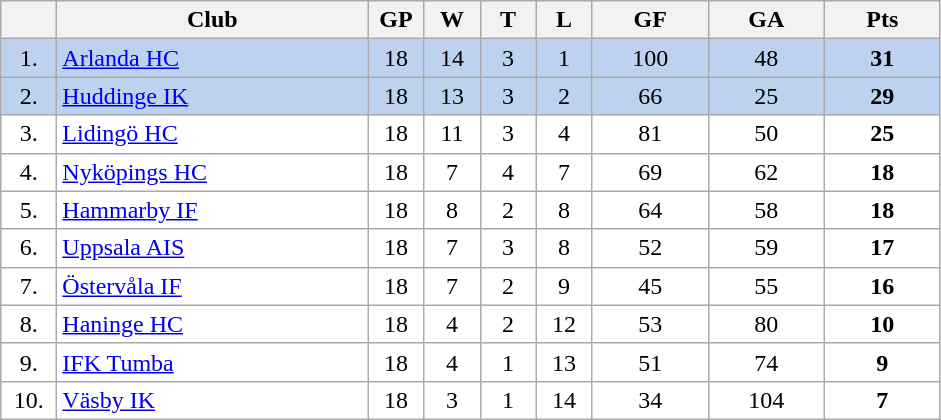<table class="wikitable">
<tr>
<th width="30"></th>
<th width="200">Club</th>
<th width="30">GP</th>
<th width="30">W</th>
<th width="30">T</th>
<th width="30">L</th>
<th width="70">GF</th>
<th width="70">GA</th>
<th width="70">Pts</th>
</tr>
<tr bgcolor="#BCD2EE" align="center">
<td>1.</td>
<td align="left"><a href='#'>Arlanda HC</a></td>
<td>18</td>
<td>14</td>
<td>3</td>
<td>1</td>
<td>100</td>
<td>48</td>
<td><strong>31</strong></td>
</tr>
<tr bgcolor="#BCD2EE" align="center">
<td>2.</td>
<td align="left"><a href='#'>Huddinge IK</a></td>
<td>18</td>
<td>13</td>
<td>3</td>
<td>2</td>
<td>66</td>
<td>25</td>
<td><strong>29</strong></td>
</tr>
<tr bgcolor="#FFFFFF" align="center">
<td>3.</td>
<td align="left"><a href='#'>Lidingö HC</a></td>
<td>18</td>
<td>11</td>
<td>3</td>
<td>4</td>
<td>81</td>
<td>50</td>
<td><strong>25</strong></td>
</tr>
<tr bgcolor="#FFFFFF" align="center">
<td>4.</td>
<td align="left"><a href='#'>Nyköpings HC</a></td>
<td>18</td>
<td>7</td>
<td>4</td>
<td>7</td>
<td>69</td>
<td>62</td>
<td><strong>18</strong></td>
</tr>
<tr bgcolor="#FFFFFF" align="center">
<td>5.</td>
<td align="left"><a href='#'>Hammarby IF</a></td>
<td>18</td>
<td>8</td>
<td>2</td>
<td>8</td>
<td>64</td>
<td>58</td>
<td><strong>18</strong></td>
</tr>
<tr bgcolor="#FFFFFF" align="center">
<td>6.</td>
<td align="left"><a href='#'>Uppsala AIS</a></td>
<td>18</td>
<td>7</td>
<td>3</td>
<td>8</td>
<td>52</td>
<td>59</td>
<td><strong>17</strong></td>
</tr>
<tr bgcolor="#FFFFFF" align="center">
<td>7.</td>
<td align="left"><a href='#'>Östervåla IF</a></td>
<td>18</td>
<td>7</td>
<td>2</td>
<td>9</td>
<td>45</td>
<td>55</td>
<td><strong>16</strong></td>
</tr>
<tr bgcolor="#FFFFFF" align="center">
<td>8.</td>
<td align="left"><a href='#'>Haninge HC</a></td>
<td>18</td>
<td>4</td>
<td>2</td>
<td>12</td>
<td>53</td>
<td>80</td>
<td><strong>10</strong></td>
</tr>
<tr bgcolor="#FFFFFF" align="center">
<td>9.</td>
<td align="left"><a href='#'>IFK Tumba</a></td>
<td>18</td>
<td>4</td>
<td>1</td>
<td>13</td>
<td>51</td>
<td>74</td>
<td><strong>9</strong></td>
</tr>
<tr bgcolor="#FFFFFF" align="center">
<td>10.</td>
<td align="left"><a href='#'>Väsby IK</a></td>
<td>18</td>
<td>3</td>
<td>1</td>
<td>14</td>
<td>34</td>
<td>104</td>
<td><strong>7</strong></td>
</tr>
</table>
